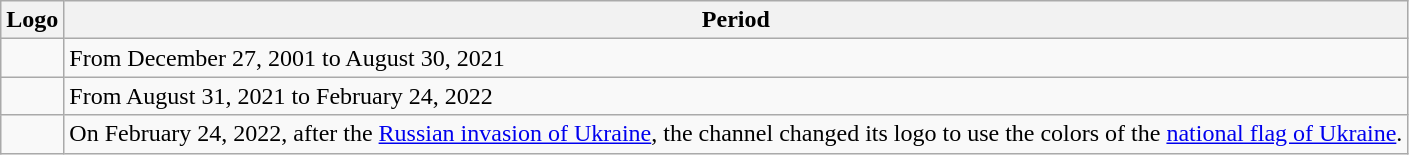<table class="wikitable standard" align="center">
<tr>
<th>Logo</th>
<th>Period</th>
</tr>
<tr>
<td></td>
<td>From December 27, 2001 to August 30, 2021</td>
</tr>
<tr>
<td></td>
<td>From August 31, 2021 to February 24, 2022</td>
</tr>
<tr>
<td></td>
<td>On February 24, 2022, after the <a href='#'>Russian invasion of Ukraine</a>, the channel changed its logo to use the colors of the <a href='#'>national flag of Ukraine</a>.</td>
</tr>
</table>
